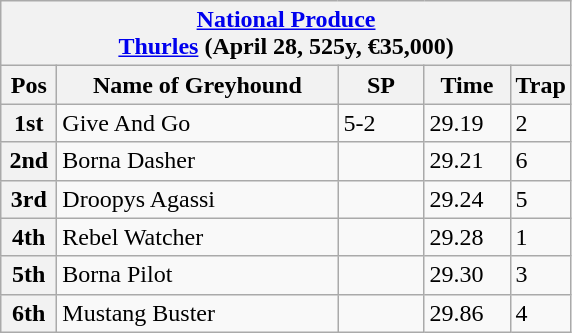<table class="wikitable">
<tr>
<th colspan="6"><a href='#'>National Produce</a><br> <a href='#'>Thurles</a> (April 28, 525y, €35,000)</th>
</tr>
<tr>
<th width=30>Pos</th>
<th width=180>Name of Greyhound</th>
<th width=50>SP</th>
<th width=50>Time</th>
<th width=30>Trap</th>
</tr>
<tr>
<th>1st</th>
<td>Give And Go </td>
<td>5-2</td>
<td>29.19</td>
<td>2</td>
</tr>
<tr>
<th>2nd</th>
<td>Borna Dasher</td>
<td></td>
<td>29.21</td>
<td>6</td>
</tr>
<tr>
<th>3rd</th>
<td>Droopys Agassi</td>
<td></td>
<td>29.24</td>
<td>5</td>
</tr>
<tr>
<th>4th</th>
<td>Rebel Watcher</td>
<td></td>
<td>29.28</td>
<td>1</td>
</tr>
<tr>
<th>5th</th>
<td>Borna Pilot</td>
<td></td>
<td>29.30</td>
<td>3</td>
</tr>
<tr>
<th>6th</th>
<td>Mustang Buster</td>
<td></td>
<td>29.86</td>
<td>4</td>
</tr>
</table>
